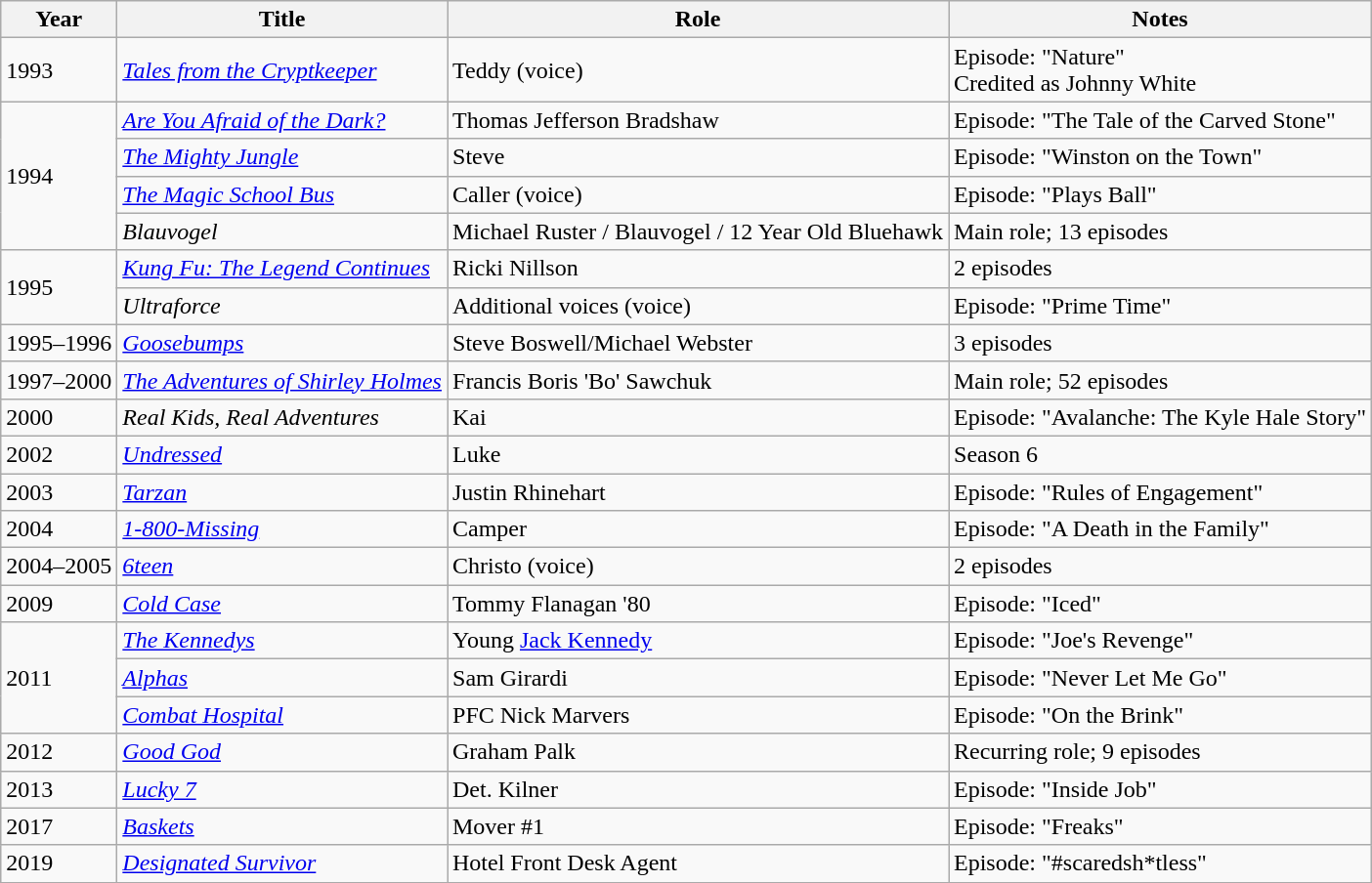<table class="wikitable sortable">
<tr>
<th>Year</th>
<th>Title</th>
<th>Role</th>
<th class="unsortable">Notes</th>
</tr>
<tr>
<td>1993</td>
<td><em><a href='#'>Tales from the Cryptkeeper</a></em></td>
<td>Teddy (voice)</td>
<td>Episode: "Nature"<br>Credited as Johnny White</td>
</tr>
<tr>
<td rowspan="4">1994</td>
<td><em><a href='#'>Are You Afraid of the Dark?</a></em></td>
<td>Thomas Jefferson Bradshaw</td>
<td>Episode: "The Tale of the Carved Stone"</td>
</tr>
<tr>
<td data-sort-value="Mighty Jungle, The"><em><a href='#'>The Mighty Jungle</a></em></td>
<td>Steve</td>
<td>Episode: "Winston on the Town"</td>
</tr>
<tr>
<td data-sort-value="Magic School Bus, The"><em><a href='#'>The Magic School Bus</a></em></td>
<td>Caller (voice)</td>
<td>Episode: "Plays Ball"</td>
</tr>
<tr>
<td><em>Blauvogel</em></td>
<td>Michael Ruster / Blauvogel / 12 Year Old Bluehawk</td>
<td>Main role; 13 episodes</td>
</tr>
<tr>
<td rowspan="2">1995</td>
<td><em><a href='#'>Kung Fu: The Legend Continues</a></em></td>
<td>Ricki Nillson</td>
<td>2 episodes</td>
</tr>
<tr>
<td><em>Ultraforce</em></td>
<td>Additional voices (voice)</td>
<td>Episode: "Prime Time"</td>
</tr>
<tr>
<td>1995–1996</td>
<td><em><a href='#'>Goosebumps</a></em></td>
<td>Steve Boswell/Michael Webster</td>
<td>3 episodes</td>
</tr>
<tr>
<td>1997–2000</td>
<td data-sort-value="Adventures of Shirley Holmes, The"><em><a href='#'>The Adventures of Shirley Holmes</a></em></td>
<td>Francis Boris 'Bo' Sawchuk</td>
<td>Main role; 52 episodes</td>
</tr>
<tr>
<td>2000</td>
<td><em>Real Kids, Real Adventures</em></td>
<td>Kai</td>
<td>Episode: "Avalanche: The Kyle Hale Story"</td>
</tr>
<tr>
<td>2002</td>
<td><em><a href='#'>Undressed</a></em></td>
<td>Luke</td>
<td>Season 6</td>
</tr>
<tr>
<td>2003</td>
<td><em><a href='#'>Tarzan</a></em></td>
<td>Justin Rhinehart</td>
<td>Episode: "Rules of Engagement"</td>
</tr>
<tr>
<td>2004</td>
<td><em><a href='#'>1-800-Missing</a></em></td>
<td>Camper</td>
<td>Episode: "A Death in the Family"</td>
</tr>
<tr>
<td>2004–2005</td>
<td><em><a href='#'>6teen</a></em></td>
<td>Christo (voice)</td>
<td>2 episodes</td>
</tr>
<tr>
<td>2009</td>
<td><em><a href='#'>Cold Case</a></em></td>
<td>Tommy Flanagan '80</td>
<td>Episode: "Iced"</td>
</tr>
<tr>
<td rowspan="3">2011</td>
<td data-sort-value="Kennedys, The"><em><a href='#'>The Kennedys</a></em></td>
<td>Young <a href='#'>Jack Kennedy</a></td>
<td>Episode: "Joe's Revenge"</td>
</tr>
<tr>
<td><em><a href='#'>Alphas</a></em></td>
<td>Sam Girardi</td>
<td>Episode: "Never Let Me Go"</td>
</tr>
<tr>
<td><em><a href='#'>Combat Hospital</a></em></td>
<td>PFC Nick Marvers</td>
<td>Episode: "On the Brink"</td>
</tr>
<tr>
<td>2012</td>
<td><em><a href='#'>Good God</a></em></td>
<td>Graham Palk</td>
<td>Recurring role; 9 episodes</td>
</tr>
<tr>
<td>2013</td>
<td><em><a href='#'>Lucky 7</a></em></td>
<td>Det. Kilner</td>
<td>Episode: "Inside Job"</td>
</tr>
<tr>
<td>2017</td>
<td><em><a href='#'>Baskets</a></em></td>
<td>Mover #1</td>
<td>Episode: "Freaks"</td>
</tr>
<tr>
<td>2019</td>
<td><a href='#'><em>Designated Survivor</em></a></td>
<td>Hotel Front Desk Agent</td>
<td>Episode: "#scaredsh*tless"</td>
</tr>
</table>
